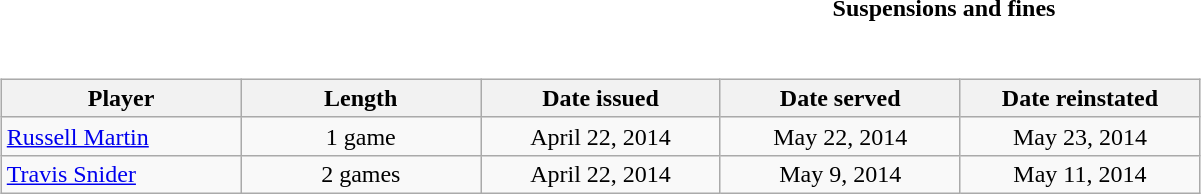<table class="toccolours collapsible collapsed" style="width:100%; background:inherit">
<tr>
<th>Suspensions and fines</th>
</tr>
<tr>
<td><br><table class="wikitable" style="width:50em; text-align:center;">
<tr>
<th style="width:20%;">Player</th>
<th style="width:20%;">Length</th>
<th style="width:20%;">Date issued</th>
<th style="width:20%;">Date served</th>
<th style="width:20%;">Date reinstated</th>
</tr>
<tr>
<td align=left><a href='#'>Russell Martin</a></td>
<td>1 game</td>
<td>April 22, 2014</td>
<td>May 22, 2014</td>
<td>May 23, 2014</td>
</tr>
<tr>
<td align=left><a href='#'>Travis Snider</a></td>
<td>2 games</td>
<td>April 22, 2014</td>
<td>May 9, 2014</td>
<td>May 11, 2014</td>
</tr>
</table>
</td>
</tr>
</table>
